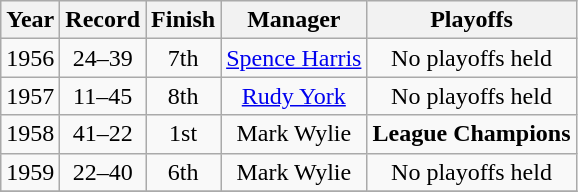<table class="wikitable">
<tr style="background: #F2F2F2;">
<th>Year</th>
<th>Record</th>
<th>Finish</th>
<th>Manager</th>
<th>Playoffs</th>
</tr>
<tr align=center>
<td>1956</td>
<td>24–39</td>
<td>7th</td>
<td><a href='#'>Spence Harris</a></td>
<td>No playoffs held</td>
</tr>
<tr align=center>
<td>1957</td>
<td>11–45</td>
<td>8th</td>
<td><a href='#'>Rudy York</a></td>
<td>No playoffs held</td>
</tr>
<tr align=center>
<td>1958</td>
<td>41–22</td>
<td>1st</td>
<td>Mark Wylie</td>
<td><strong>League Champions</strong></td>
</tr>
<tr align=center>
<td>1959</td>
<td>22–40</td>
<td>6th</td>
<td>Mark Wylie</td>
<td>No playoffs held</td>
</tr>
<tr align=center>
</tr>
</table>
